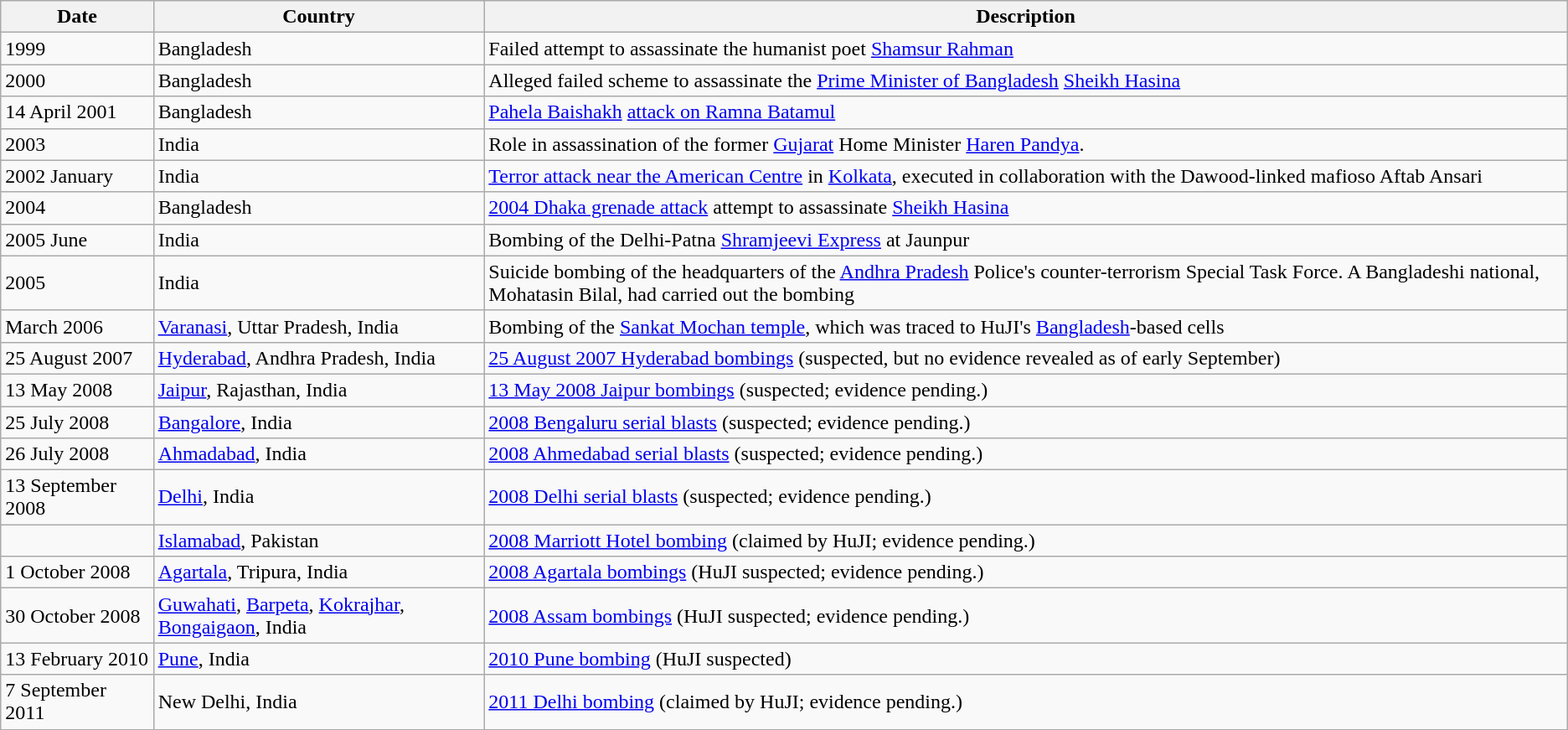<table class=wikitable>
<tr>
<th>Date</th>
<th>Country</th>
<th>Description</th>
</tr>
<tr>
<td>1999</td>
<td>Bangladesh</td>
<td>Failed attempt to assassinate the humanist poet <a href='#'>Shamsur Rahman</a></td>
</tr>
<tr>
<td>2000</td>
<td>Bangladesh</td>
<td>Alleged failed scheme to assassinate the <a href='#'>Prime Minister of Bangladesh</a> <a href='#'>Sheikh Hasina</a></td>
</tr>
<tr>
<td>14 April 2001</td>
<td>Bangladesh</td>
<td><a href='#'>Pahela Baishakh</a> <a href='#'>attack on Ramna Batamul</a></td>
</tr>
<tr>
<td>2003</td>
<td>India</td>
<td>Role in assassination of the former <a href='#'>Gujarat</a> Home Minister <a href='#'>Haren Pandya</a>.</td>
</tr>
<tr>
<td>2002 January</td>
<td>India</td>
<td><a href='#'>Terror attack near the American Centre</a> in <a href='#'>Kolkata</a>, executed in collaboration with the Dawood-linked mafioso Aftab Ansari</td>
</tr>
<tr>
<td>2004</td>
<td>Bangladesh</td>
<td><a href='#'>2004 Dhaka grenade attack</a> attempt to assassinate <a href='#'>Sheikh Hasina</a></td>
</tr>
<tr>
<td>2005 June</td>
<td>India</td>
<td>Bombing of the Delhi-Patna <a href='#'>Shramjeevi Express</a> at Jaunpur</td>
</tr>
<tr>
<td>2005</td>
<td>India</td>
<td>Suicide bombing of the headquarters of the <a href='#'>Andhra Pradesh</a> Police's counter-terrorism Special Task Force. A Bangladeshi national, Mohatasin Bilal, had carried out the bombing</td>
</tr>
<tr>
<td>March 2006</td>
<td><a href='#'>Varanasi</a>, Uttar Pradesh, India</td>
<td>Bombing of the <a href='#'>Sankat Mochan temple</a>, which was traced to HuJI's <a href='#'>Bangladesh</a>-based cells</td>
</tr>
<tr>
<td>25 August 2007</td>
<td><a href='#'>Hyderabad</a>, Andhra Pradesh, India</td>
<td><a href='#'>25 August 2007 Hyderabad bombings</a> (suspected, but no evidence revealed as of early September)</td>
</tr>
<tr>
<td>13 May 2008</td>
<td><a href='#'>Jaipur</a>, Rajasthan, India</td>
<td><a href='#'>13 May 2008 Jaipur bombings</a> (suspected; evidence pending.)</td>
</tr>
<tr>
<td>25 July 2008</td>
<td><a href='#'>Bangalore</a>, India</td>
<td><a href='#'>2008 Bengaluru serial blasts</a> (suspected; evidence pending.)</td>
</tr>
<tr>
<td>26 July 2008</td>
<td><a href='#'>Ahmadabad</a>, India</td>
<td><a href='#'>2008 Ahmedabad serial blasts</a> (suspected; evidence pending.)</td>
</tr>
<tr>
<td>13 September 2008</td>
<td><a href='#'>Delhi</a>, India</td>
<td><a href='#'>2008 Delhi serial blasts</a> (suspected; evidence pending.)</td>
</tr>
<tr>
<td></td>
<td><a href='#'>Islamabad</a>, Pakistan</td>
<td><a href='#'>2008 Marriott Hotel bombing</a> (claimed by HuJI; evidence pending.)</td>
</tr>
<tr>
<td>1 October 2008</td>
<td><a href='#'>Agartala</a>, Tripura, India</td>
<td><a href='#'>2008 Agartala bombings</a> (HuJI suspected; evidence pending.)</td>
</tr>
<tr>
<td>30 October 2008</td>
<td><a href='#'>Guwahati</a>, <a href='#'>Barpeta</a>, <a href='#'>Kokrajhar</a>, <a href='#'>Bongaigaon</a>, India</td>
<td><a href='#'>2008 Assam bombings</a> (HuJI suspected; evidence pending.)</td>
</tr>
<tr>
<td>13 February 2010</td>
<td><a href='#'>Pune</a>, India</td>
<td><a href='#'>2010 Pune bombing</a> (HuJI suspected)</td>
</tr>
<tr>
<td>7 September 2011</td>
<td>New Delhi, India</td>
<td><a href='#'>2011 Delhi bombing</a> (claimed by HuJI; evidence pending.)</td>
</tr>
</table>
